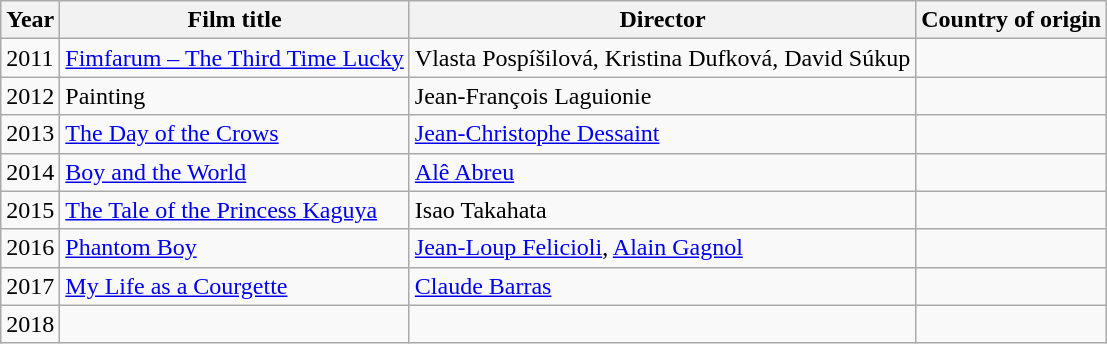<table class="wikitable sortable">
<tr>
<th>Year</th>
<th>Film title</th>
<th>Director</th>
<th>Country of origin</th>
</tr>
<tr>
<td>2011</td>
<td><a href='#'>Fimfarum – The Third Time Lucky</a></td>
<td>Vlasta Pospíšilová, Kristina Dufková, David Súkup</td>
<td></td>
</tr>
<tr>
<td>2012</td>
<td>Painting</td>
<td>Jean-François Laguionie</td>
<td><br></td>
</tr>
<tr>
<td>2013</td>
<td><a href='#'>The Day of the Crows</a></td>
<td><a href='#'>Jean-Christophe Dessaint</a></td>
<td><br></td>
</tr>
<tr>
<td>2014</td>
<td><a href='#'>Boy and the World</a></td>
<td><a href='#'>Alê Abreu</a></td>
<td></td>
</tr>
<tr>
<td>2015</td>
<td><a href='#'>The Tale of the Princess Kaguya</a></td>
<td>Isao Takahata</td>
<td></td>
</tr>
<tr>
<td>2016</td>
<td><a href='#'>Phantom Boy</a></td>
<td><a href='#'>Jean-Loup Felicioli</a>, <a href='#'>Alain Gagnol</a></td>
<td><br></td>
</tr>
<tr>
<td>2017</td>
<td><a href='#'>My Life as a Courgette</a></td>
<td><a href='#'>Claude Barras</a></td>
<td><br></td>
</tr>
<tr>
<td>2018</td>
<td></td>
<td></td>
<td></td>
</tr>
</table>
